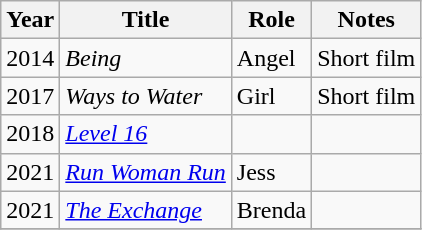<table class="wikitable sortable">
<tr>
<th>Year</th>
<th>Title</th>
<th>Role</th>
<th>Notes</th>
</tr>
<tr>
<td>2014</td>
<td><em>Being</em></td>
<td>Angel</td>
<td>Short film</td>
</tr>
<tr>
<td>2017</td>
<td><em>Ways to Water</em></td>
<td>Girl</td>
<td>Short film</td>
</tr>
<tr>
<td>2018</td>
<td><em><a href='#'>Level 16</a></em></td>
<td></td>
<td></td>
</tr>
<tr>
<td>2021</td>
<td><em><a href='#'>Run Woman Run</a></em></td>
<td>Jess</td>
<td></td>
</tr>
<tr>
<td>2021</td>
<td><em><a href='#'>The Exchange</a></em></td>
<td>Brenda</td>
<td></td>
</tr>
<tr>
</tr>
</table>
